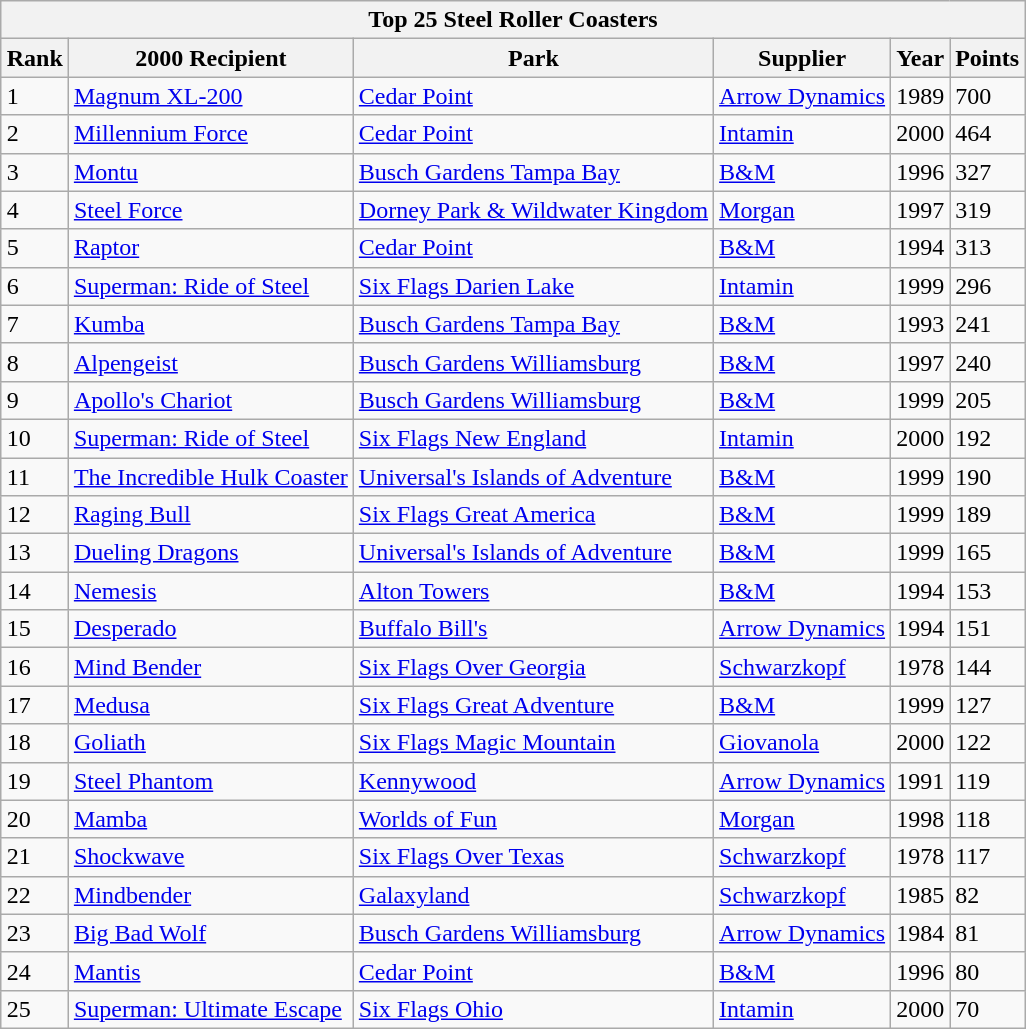<table class="wikitable" style="margin:1em auto;">
<tr>
<th colspan="500"><strong>Top 25 Steel Roller Coasters</strong></th>
</tr>
<tr>
<th>Rank</th>
<th>2000 Recipient</th>
<th>Park</th>
<th>Supplier</th>
<th>Year</th>
<th>Points</th>
</tr>
<tr>
<td>1</td>
<td><a href='#'>Magnum XL-200</a></td>
<td><a href='#'>Cedar Point</a></td>
<td><a href='#'>Arrow Dynamics</a></td>
<td>1989</td>
<td>700</td>
</tr>
<tr>
<td>2</td>
<td><a href='#'>Millennium Force</a></td>
<td><a href='#'>Cedar Point</a></td>
<td><a href='#'>Intamin</a></td>
<td>2000</td>
<td>464</td>
</tr>
<tr>
<td>3</td>
<td><a href='#'>Montu</a></td>
<td><a href='#'>Busch Gardens Tampa Bay</a></td>
<td><a href='#'>B&M</a></td>
<td>1996</td>
<td>327</td>
</tr>
<tr>
<td>4</td>
<td><a href='#'>Steel Force</a></td>
<td><a href='#'>Dorney Park & Wildwater Kingdom</a></td>
<td><a href='#'>Morgan</a></td>
<td>1997</td>
<td>319</td>
</tr>
<tr>
<td>5</td>
<td><a href='#'>Raptor</a></td>
<td><a href='#'>Cedar Point</a></td>
<td><a href='#'>B&M</a></td>
<td>1994</td>
<td>313</td>
</tr>
<tr>
<td>6</td>
<td><a href='#'>Superman: Ride of Steel</a></td>
<td><a href='#'>Six Flags Darien Lake</a></td>
<td><a href='#'>Intamin</a></td>
<td>1999</td>
<td>296</td>
</tr>
<tr>
<td>7</td>
<td><a href='#'>Kumba</a></td>
<td><a href='#'>Busch Gardens Tampa Bay</a></td>
<td><a href='#'>B&M</a></td>
<td>1993</td>
<td>241</td>
</tr>
<tr>
<td>8</td>
<td><a href='#'>Alpengeist</a></td>
<td><a href='#'>Busch Gardens Williamsburg</a></td>
<td><a href='#'>B&M</a></td>
<td>1997</td>
<td>240</td>
</tr>
<tr>
<td>9</td>
<td><a href='#'>Apollo's Chariot</a></td>
<td><a href='#'>Busch Gardens Williamsburg</a></td>
<td><a href='#'>B&M</a></td>
<td>1999</td>
<td>205</td>
</tr>
<tr>
<td>10</td>
<td><a href='#'>Superman: Ride of Steel</a></td>
<td><a href='#'>Six Flags New England</a></td>
<td><a href='#'>Intamin</a></td>
<td>2000</td>
<td>192</td>
</tr>
<tr>
<td>11</td>
<td><a href='#'>The Incredible Hulk Coaster</a></td>
<td><a href='#'>Universal's Islands of Adventure</a></td>
<td><a href='#'>B&M</a></td>
<td>1999</td>
<td>190</td>
</tr>
<tr>
<td>12</td>
<td><a href='#'>Raging Bull</a></td>
<td><a href='#'>Six Flags Great America</a></td>
<td><a href='#'>B&M</a></td>
<td>1999</td>
<td>189</td>
</tr>
<tr>
<td>13</td>
<td><a href='#'>Dueling Dragons</a></td>
<td><a href='#'>Universal's Islands of Adventure</a></td>
<td><a href='#'>B&M</a></td>
<td>1999</td>
<td>165</td>
</tr>
<tr>
<td>14</td>
<td><a href='#'>Nemesis</a></td>
<td><a href='#'>Alton Towers</a></td>
<td><a href='#'>B&M</a></td>
<td>1994</td>
<td>153</td>
</tr>
<tr>
<td>15</td>
<td><a href='#'>Desperado</a></td>
<td><a href='#'>Buffalo Bill's</a></td>
<td><a href='#'>Arrow Dynamics</a></td>
<td>1994</td>
<td>151</td>
</tr>
<tr>
<td>16</td>
<td><a href='#'>Mind Bender</a></td>
<td><a href='#'>Six Flags Over Georgia</a></td>
<td><a href='#'>Schwarzkopf</a></td>
<td>1978</td>
<td>144</td>
</tr>
<tr>
<td>17</td>
<td><a href='#'>Medusa</a></td>
<td><a href='#'>Six Flags Great Adventure</a></td>
<td><a href='#'>B&M</a></td>
<td>1999</td>
<td>127</td>
</tr>
<tr>
<td>18</td>
<td><a href='#'>Goliath</a></td>
<td><a href='#'>Six Flags Magic Mountain</a></td>
<td><a href='#'>Giovanola</a></td>
<td>2000</td>
<td>122</td>
</tr>
<tr>
<td>19</td>
<td><a href='#'>Steel Phantom</a></td>
<td><a href='#'>Kennywood</a></td>
<td><a href='#'>Arrow Dynamics</a></td>
<td>1991</td>
<td>119</td>
</tr>
<tr>
<td>20</td>
<td><a href='#'>Mamba</a></td>
<td><a href='#'>Worlds of Fun</a></td>
<td><a href='#'>Morgan</a></td>
<td>1998</td>
<td>118</td>
</tr>
<tr>
<td>21</td>
<td><a href='#'>Shockwave</a></td>
<td><a href='#'>Six Flags Over Texas</a></td>
<td><a href='#'>Schwarzkopf</a></td>
<td>1978</td>
<td>117</td>
</tr>
<tr>
<td>22</td>
<td><a href='#'>Mindbender</a></td>
<td><a href='#'>Galaxyland</a></td>
<td><a href='#'>Schwarzkopf</a></td>
<td>1985</td>
<td>82</td>
</tr>
<tr>
<td>23</td>
<td><a href='#'>Big Bad Wolf</a></td>
<td><a href='#'>Busch Gardens Williamsburg</a></td>
<td><a href='#'>Arrow Dynamics</a></td>
<td>1984</td>
<td>81</td>
</tr>
<tr>
<td>24</td>
<td><a href='#'>Mantis</a></td>
<td><a href='#'>Cedar Point</a></td>
<td><a href='#'>B&M</a></td>
<td>1996</td>
<td>80</td>
</tr>
<tr>
<td>25</td>
<td><a href='#'>Superman: Ultimate Escape</a></td>
<td><a href='#'>Six Flags Ohio</a></td>
<td><a href='#'>Intamin</a></td>
<td>2000</td>
<td>70</td>
</tr>
</table>
